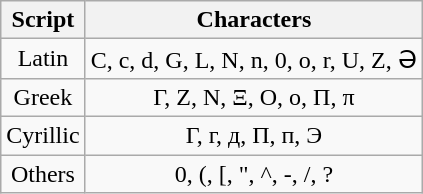<table class="wikitable" style=text-align:center;>
<tr>
<th>Script</th>
<th>Characters</th>
</tr>
<tr>
<td>Latin</td>
<td>C, c, d, G, L, N, n, 0, o, r, U, Z, Ə</td>
</tr>
<tr>
<td>Greek</td>
<td>Γ, Ζ, Ν, Ξ, Ο, ο, Π, π</td>
</tr>
<tr>
<td>Cyrillic</td>
<td>Г, г, д, П, п, Э</td>
</tr>
<tr>
<td>Others</td>
<td>0, (, [, ", ^, -, /, ?</td>
</tr>
</table>
